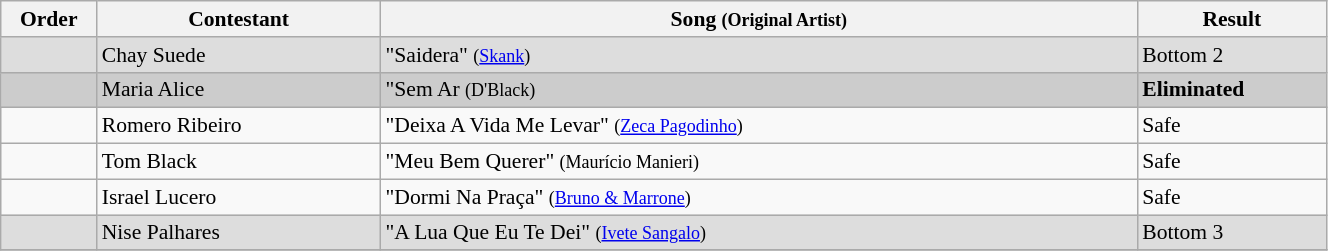<table class="wikitable" style="font-size:90%; width:70%; text-align: left;">
<tr>
<th width="05%">Order</th>
<th width="15%">Contestant</th>
<th width="40%">Song <small>(Original Artist)</small></th>
<th width="10%">Result</th>
</tr>
<tr>
<td bgcolor="DDDDDD"></td>
<td bgcolor="DDDDDD">Chay Suede</td>
<td bgcolor="DDDDDD">"Saidera" <small>(<a href='#'>Skank</a>)</small></td>
<td bgcolor="DDDDDD">Bottom 2</td>
</tr>
<tr>
<td bgcolor="CCCCCC"></td>
<td bgcolor="CCCCCC">Maria Alice</td>
<td bgcolor="CCCCCC">"Sem Ar <small>(D'Black)</small></td>
<td bgcolor="CCCCCC"><strong>Eliminated</strong></td>
</tr>
<tr>
<td></td>
<td>Romero Ribeiro</td>
<td>"Deixa A Vida Me Levar" <small>(<a href='#'>Zeca Pagodinho</a>)</small></td>
<td>Safe</td>
</tr>
<tr>
<td></td>
<td>Tom Black</td>
<td>"Meu Bem Querer" <small>(Maurício Manieri)</small></td>
<td>Safe</td>
</tr>
<tr>
<td></td>
<td>Israel Lucero</td>
<td>"Dormi Na Praça" <small>(<a href='#'>Bruno & Marrone</a>)</small></td>
<td>Safe</td>
</tr>
<tr>
<td bgcolor="DDDDDD"></td>
<td bgcolor="DDDDDD">Nise Palhares</td>
<td bgcolor="DDDDDD">"A Lua Que Eu Te Dei" <small>(<a href='#'>Ivete Sangalo</a>)</small></td>
<td bgcolor="DDDDDD">Bottom 3</td>
</tr>
<tr>
</tr>
</table>
